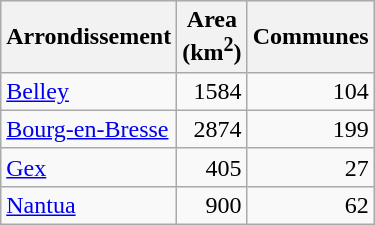<table class="wikitable">
<tr ---- style="background:#efefef;">
<th>Arrondissement</th>
<th>Area<br>(km<sup>2</sup>)</th>
<th>Communes</th>
</tr>
<tr ---- ALIGN="right">
<td ALIGN="left"><a href='#'>Belley</a></td>
<td>1584</td>
<td>104</td>
</tr>
<tr ---- ALIGN="right">
<td ALIGN="left"><a href='#'>Bourg-en-Bresse</a></td>
<td>2874</td>
<td>199</td>
</tr>
<tr ---- ALIGN="right">
<td ALIGN="left"><a href='#'>Gex</a></td>
<td>405</td>
<td>27</td>
</tr>
<tr ---- ALIGN="right">
<td ALIGN="left"><a href='#'>Nantua</a></td>
<td>900</td>
<td>62</td>
</tr>
</table>
